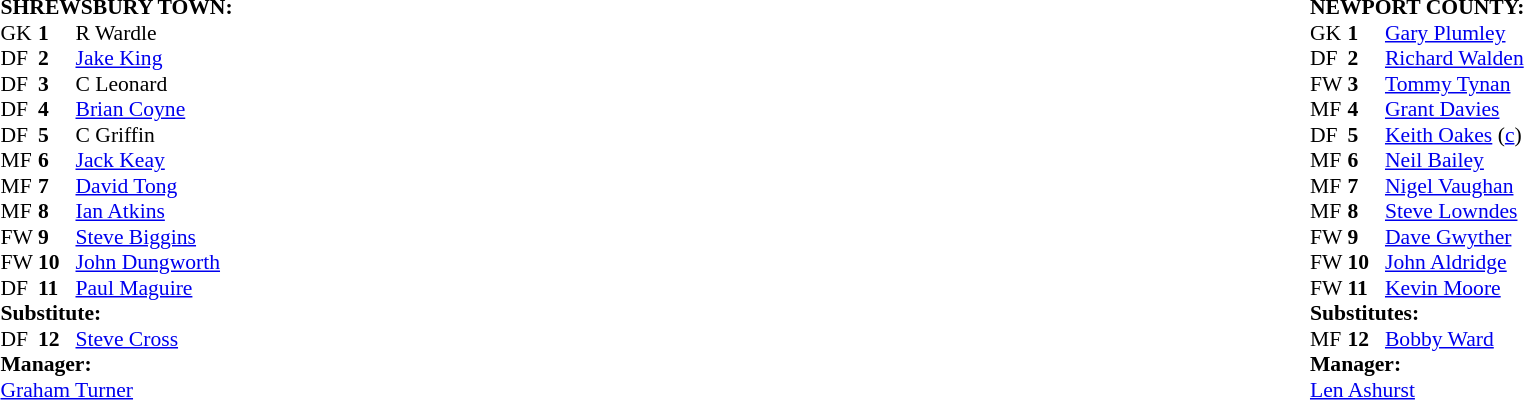<table width="100%">
<tr>
<td valign="top" width="50%"><br><table style="font-size: 90%" cellspacing="0" cellpadding="0">
<tr>
<td colspan="4"><strong>SHREWSBURY TOWN:</strong></td>
</tr>
<tr>
<th width="25"></th>
<th width="25"></th>
</tr>
<tr>
<td>GK</td>
<td><strong>1</strong></td>
<td> R Wardle</td>
</tr>
<tr>
<td>DF</td>
<td><strong>2</strong></td>
<td> <a href='#'>Jake King</a></td>
</tr>
<tr>
<td>DF</td>
<td><strong>3</strong></td>
<td> C Leonard</td>
</tr>
<tr>
<td>DF</td>
<td><strong>4</strong></td>
<td> <a href='#'>Brian Coyne</a></td>
</tr>
<tr>
<td>DF</td>
<td><strong>5</strong></td>
<td> C Griffin</td>
</tr>
<tr>
<td>MF</td>
<td><strong>6</strong></td>
<td> <a href='#'>Jack Keay</a></td>
</tr>
<tr>
<td>MF</td>
<td><strong>7</strong></td>
<td> <a href='#'>David Tong</a></td>
</tr>
<tr>
<td>MF</td>
<td><strong>8</strong></td>
<td> <a href='#'>Ian Atkins</a></td>
</tr>
<tr>
<td>FW</td>
<td><strong>9</strong></td>
<td> <a href='#'>Steve Biggins</a></td>
</tr>
<tr>
<td>FW</td>
<td><strong>10</strong></td>
<td> <a href='#'>John Dungworth</a></td>
</tr>
<tr>
<td>DF</td>
<td><strong>11</strong></td>
<td> <a href='#'>Paul Maguire</a></td>
</tr>
<tr>
<td colspan="4"><strong>Substitute:</strong></td>
</tr>
<tr>
<td>DF</td>
<td><strong>12</strong></td>
<td> <a href='#'>Steve Cross</a></td>
</tr>
<tr>
<td colspan="4"><strong>Manager:</strong></td>
</tr>
<tr>
<td colspan="4"> <a href='#'>Graham Turner</a></td>
</tr>
<tr>
</tr>
</table>
</td>
<td valign="top" width="50%"><br><table style="font-size: 90%" cellspacing="0" cellpadding="0" align="center">
<tr>
<td colspan="4"><strong>NEWPORT COUNTY:</strong></td>
</tr>
<tr>
<th width="25"></th>
<th width="25"></th>
</tr>
<tr>
<td>GK</td>
<td><strong>1</strong></td>
<td> <a href='#'>Gary Plumley</a></td>
</tr>
<tr>
<td>DF</td>
<td><strong>2</strong></td>
<td> <a href='#'>Richard Walden</a></td>
</tr>
<tr>
<td>FW</td>
<td><strong>3</strong></td>
<td> <a href='#'>Tommy Tynan</a></td>
</tr>
<tr>
<td>MF</td>
<td><strong>4</strong></td>
<td> <a href='#'>Grant Davies</a></td>
</tr>
<tr>
<td>DF</td>
<td><strong>5</strong></td>
<td> <a href='#'>Keith Oakes</a> (<a href='#'>c</a>)</td>
</tr>
<tr>
<td>MF</td>
<td><strong>6</strong></td>
<td> <a href='#'>Neil Bailey</a></td>
</tr>
<tr>
<td>MF</td>
<td><strong>7</strong></td>
<td> <a href='#'>Nigel Vaughan</a></td>
</tr>
<tr>
<td>MF</td>
<td><strong>8</strong></td>
<td> <a href='#'>Steve Lowndes</a></td>
</tr>
<tr>
<td>FW</td>
<td><strong>9</strong></td>
<td> <a href='#'>Dave Gwyther</a></td>
</tr>
<tr>
<td>FW</td>
<td><strong>10</strong></td>
<td> <a href='#'>John Aldridge</a></td>
</tr>
<tr>
<td>FW</td>
<td><strong>11</strong></td>
<td> <a href='#'>Kevin Moore</a></td>
</tr>
<tr>
<td colspan="4"><strong>Substitutes:</strong></td>
</tr>
<tr>
<td>MF</td>
<td><strong>12</strong></td>
<td> <a href='#'>Bobby Ward</a></td>
</tr>
<tr>
<td colspan="4"><strong>Manager:</strong></td>
</tr>
<tr>
<td colspan="4"> <a href='#'>Len Ashurst</a></td>
</tr>
</table>
</td>
</tr>
</table>
